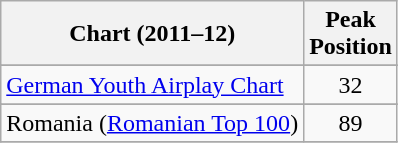<table class="wikitable sortable">
<tr>
<th>Chart (2011–12)</th>
<th>Peak<br>Position</th>
</tr>
<tr>
</tr>
<tr>
</tr>
<tr>
</tr>
<tr>
<td align="left"><a href='#'>German Youth Airplay Chart</a></td>
<td align="center">32</td>
</tr>
<tr>
</tr>
<tr>
</tr>
<tr>
</tr>
<tr>
<td>Romania (<a href='#'>Romanian Top 100</a>)</td>
<td style="text-align:center;">89</td>
</tr>
<tr>
</tr>
</table>
